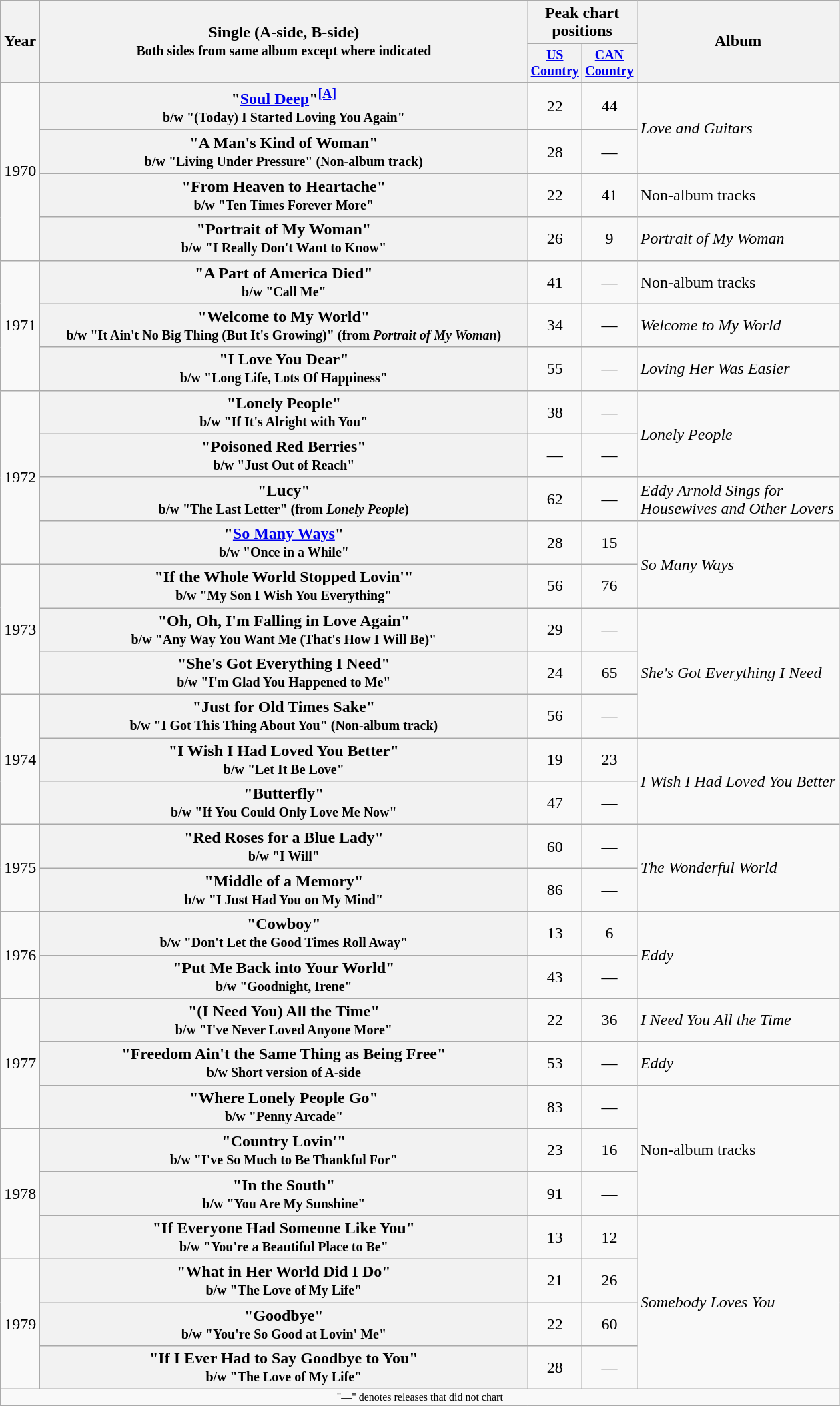<table class="wikitable plainrowheaders" style="text-align:center;">
<tr>
<th rowspan="2">Year</th>
<th rowspan="2" style="width:30em;">Single (A-side, B-side)<br><small>Both sides from same album except where indicated</small></th>
<th colspan="2">Peak chart<br>positions</th>
<th rowspan="2">Album</th>
</tr>
<tr style="font-size:smaller;">
<th width="45"><a href='#'>US Country</a><br></th>
<th width="45"><a href='#'>CAN Country</a><br></th>
</tr>
<tr>
<td rowspan="4">1970</td>
<th scope="row">"<a href='#'>Soul Deep</a>"<sup><span></span><a href='#'><strong>[A]</strong></a></sup><br><small>b/w "(Today) I Started Loving You Again"</small></th>
<td>22</td>
<td>44</td>
<td align="left" rowspan="2"><em>Love and Guitars</em></td>
</tr>
<tr>
<th scope="row">"A Man's Kind of Woman"<br><small>b/w "Living Under Pressure" (Non-album track)</small></th>
<td>28</td>
<td>—</td>
</tr>
<tr>
<th scope="row">"From Heaven to Heartache"<br><small>b/w "Ten Times Forever More"</small></th>
<td>22</td>
<td>41</td>
<td align="left">Non-album tracks</td>
</tr>
<tr>
<th scope="row">"Portrait of My Woman"<br><small>b/w "I Really Don't Want to Know"</small></th>
<td>26</td>
<td>9</td>
<td align="left"><em>Portrait of My Woman</em></td>
</tr>
<tr>
<td rowspan="3">1971</td>
<th scope="row">"A Part of America Died"<br><small>b/w "Call Me" </small></th>
<td>41</td>
<td>—</td>
<td align="left">Non-album tracks</td>
</tr>
<tr>
<th scope="row">"Welcome to My World"<br><small>b/w "It Ain't No Big Thing (But It's Growing)" (from <em>Portrait of My Woman</em>)</small></th>
<td>34</td>
<td>—</td>
<td align="left"><em>Welcome to My World</em></td>
</tr>
<tr>
<th scope="row">"I Love You Dear"<br><small>b/w "Long Life, Lots Of Happiness"</small></th>
<td>55</td>
<td>—</td>
<td align="left"><em>Loving Her Was Easier</em></td>
</tr>
<tr>
<td rowspan="4">1972</td>
<th scope="row">"Lonely People"<br><small>b/w "If It's Alright with You"</small></th>
<td>38</td>
<td>—</td>
<td align="left" rowspan="2"><em>Lonely People</em></td>
</tr>
<tr>
<th scope="row">"Poisoned Red Berries"<br><small>b/w "Just Out of Reach"</small></th>
<td>—</td>
<td>—</td>
</tr>
<tr>
<th scope="row">"Lucy"<br><small>b/w "The Last Letter" (from <em>Lonely People</em>)</small></th>
<td>62</td>
<td>—</td>
<td align="left"><em>Eddy Arnold Sings for<br>Housewives and Other Lovers</em></td>
</tr>
<tr>
<th scope="row">"<a href='#'>So Many Ways</a>"<br><small>b/w "Once in a While"</small></th>
<td>28</td>
<td>15</td>
<td align="left" rowspan="2"><em>So Many Ways</em></td>
</tr>
<tr>
<td rowspan="3">1973</td>
<th scope="row">"If the Whole World Stopped Lovin'"<br><small>b/w "My Son I Wish You Everything"</small></th>
<td>56</td>
<td>76</td>
</tr>
<tr>
<th scope="row">"Oh, Oh, I'm Falling in Love Again"<br><small>b/w "Any Way You Want Me (That's How I Will Be)"</small></th>
<td>29</td>
<td>—</td>
<td align="left" rowspan="3"><em>She's Got Everything I Need</em></td>
</tr>
<tr>
<th scope="row">"She's Got Everything I Need"<br><small>b/w "I'm Glad You Happened to Me"</small></th>
<td>24</td>
<td>65</td>
</tr>
<tr>
<td rowspan="3">1974</td>
<th scope="row">"Just for Old Times Sake"<br><small>b/w "I Got This Thing About You" (Non-album track)</small></th>
<td>56</td>
<td>—</td>
</tr>
<tr>
<th scope="row">"I Wish I Had Loved You Better"<br><small>b/w "Let It Be Love"</small></th>
<td>19</td>
<td>23</td>
<td align="left" rowspan="2"><em>I Wish I Had Loved You Better</em></td>
</tr>
<tr>
<th scope="row">"Butterfly"<br><small>b/w "If You Could Only Love Me Now"</small></th>
<td>47</td>
<td>—</td>
</tr>
<tr>
<td rowspan="2">1975</td>
<th scope="row">"Red Roses for a Blue Lady"<br><small>b/w "I Will"</small></th>
<td>60</td>
<td>—</td>
<td align="left" rowspan="2"><em>The Wonderful World</em></td>
</tr>
<tr>
<th scope="row">"Middle of a Memory"<br><small>b/w "I Just Had You on My Mind"</small></th>
<td>86</td>
<td>—</td>
</tr>
<tr>
<td rowspan="2">1976</td>
<th scope="row">"Cowboy"<br><small>b/w "Don't Let the Good Times Roll Away"</small></th>
<td>13</td>
<td>6</td>
<td align="left" rowspan="2"><em>Eddy</em></td>
</tr>
<tr>
<th scope="row">"Put Me Back into Your World"<br><small>b/w "Goodnight, Irene"</small></th>
<td>43</td>
<td>—</td>
</tr>
<tr>
<td rowspan="3">1977</td>
<th scope="row">"(I Need You) All the Time"<br><small>b/w "I've Never Loved Anyone More"</small></th>
<td>22</td>
<td>36</td>
<td align="left"><em>I Need You All the Time</em></td>
</tr>
<tr>
<th scope="row">"Freedom Ain't the Same Thing as Being Free"<br><small>b/w Short version of A-side</small></th>
<td>53</td>
<td>—</td>
<td align="left"><em>Eddy</em></td>
</tr>
<tr>
<th scope="row">"Where Lonely People Go"<br><small>b/w "Penny Arcade"</small></th>
<td>83</td>
<td>—</td>
<td align="left" rowspan="3">Non-album tracks</td>
</tr>
<tr>
<td rowspan="3">1978</td>
<th scope="row">"Country Lovin'"<br><small>b/w "I've So Much to Be Thankful For"</small></th>
<td>23</td>
<td>16</td>
</tr>
<tr>
<th scope="row">"In the South"<br><small>b/w "You Are My Sunshine"</small></th>
<td>91</td>
<td>—</td>
</tr>
<tr>
<th scope="row">"If Everyone Had Someone Like You"<br><small>b/w "You're a Beautiful Place to Be"</small></th>
<td>13</td>
<td>12</td>
<td align="left" rowspan="4"><em>Somebody Loves You</em></td>
</tr>
<tr>
<td rowspan="3">1979</td>
<th scope="row">"What in Her World Did I Do"<br><small>b/w "The Love of My Life"</small></th>
<td>21</td>
<td>26</td>
</tr>
<tr>
<th scope="row">"Goodbye"<br><small>b/w "You're So Good at Lovin' Me"</small></th>
<td>22</td>
<td>60</td>
</tr>
<tr>
<th scope="row">"If I Ever Had to Say Goodbye to You"<br><small>b/w "The Love of My Life"</small></th>
<td>28</td>
<td>—</td>
</tr>
<tr>
<td colspan="5" style="font-size:8pt">"—" denotes releases that did not chart</td>
</tr>
<tr>
</tr>
</table>
